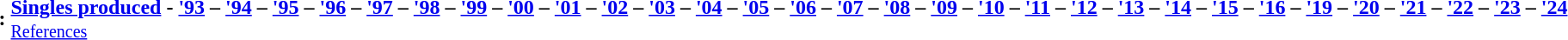<table id="toc" class="toc" summary="Contents" style="margin:auto;">
<tr>
<th>:</th>
<td><strong><a href='#'>Singles produced</a> - <a href='#'>'93</a> – <a href='#'>'94</a> – <a href='#'>'95</a> – <a href='#'>'96</a> – <a href='#'>'97</a> – <a href='#'>'98</a> – <a href='#'>'99</a> – <a href='#'>'00</a> – <a href='#'>'01</a> – <a href='#'>'02</a> – <a href='#'>'03</a> – <a href='#'>'04</a> – <a href='#'>'05</a> – <a href='#'>'06</a> – <a href='#'>'07</a> – <a href='#'>'08</a> – <a href='#'>'09</a> – <a href='#'>'10</a> – <a href='#'>'11</a> – <a href='#'>'12</a> – <a href='#'>'13</a> – <a href='#'>'14</a> – <a href='#'>'15</a> – <a href='#'>'16</a> – <a href='#'>'19</a> – <a href='#'>'20</a> – <a href='#'>'21</a> – <a href='#'>'22</a> – <a href='#'>'23</a> – <a href='#'>'24</a></strong> <small> <a href='#'>References</a></small> </td>
</tr>
</table>
